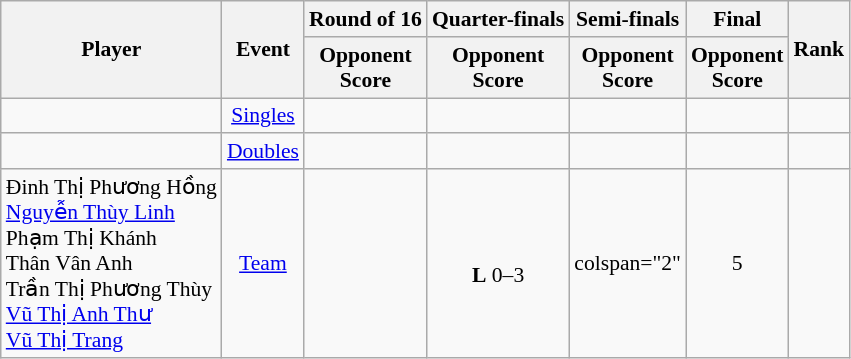<table class="wikitable" style="font-size:90%; text-align:center">
<tr>
<th rowspan="2">Player</th>
<th rowspan="2">Event</th>
<th>Round of 16</th>
<th>Quarter-finals</th>
<th>Semi-finals</th>
<th>Final</th>
<th rowspan="2">Rank</th>
</tr>
<tr>
<th>Opponent<br>Score</th>
<th>Opponent<br>Score</th>
<th>Opponent<br>Score</th>
<th>Opponent<br>Score</th>
</tr>
<tr>
<td align="left"></td>
<td><a href='#'>Singles</a></td>
<td></td>
<td></td>
<td></td>
<td></td>
<td></td>
</tr>
<tr>
<td align="left"></td>
<td><a href='#'>Doubles</a></td>
<td></td>
<td></td>
<td></td>
<td></td>
<td></td>
</tr>
<tr>
<td align="left">Đinh Thị Phương Hồng<br><a href='#'>Nguyễn Thùy Linh</a><br>Phạm Thị Khánh<br>Thân Vân Anh<br>Trần Thị Phương Thùy<br><a href='#'>Vũ Thị Anh Thư</a><br><a href='#'>Vũ Thị Trang</a></td>
<td><a href='#'>Team</a></td>
<td></td>
<td><br><strong>L</strong> 0–3</td>
<td>colspan="2" </td>
<td>5</td>
</tr>
</table>
